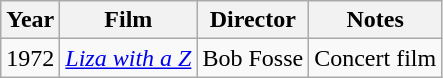<table class="wikitable">
<tr>
<th>Year</th>
<th>Film</th>
<th>Director</th>
<th>Notes</th>
</tr>
<tr>
<td>1972</td>
<td><em><a href='#'>Liza with a Z</a></em></td>
<td>Bob Fosse</td>
<td>Concert film</td>
</tr>
</table>
